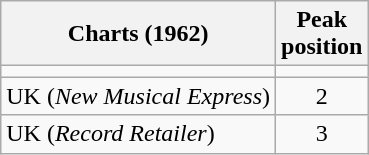<table class="wikitable sortable">
<tr>
<th>Charts (1962)</th>
<th>Peak<br>position</th>
</tr>
<tr>
<td></td>
</tr>
<tr>
<td>UK (<em>New Musical Express</em>)</td>
<td align="center">2</td>
</tr>
<tr>
<td>UK (<em>Record Retailer</em>)</td>
<td align="center">3</td>
</tr>
</table>
